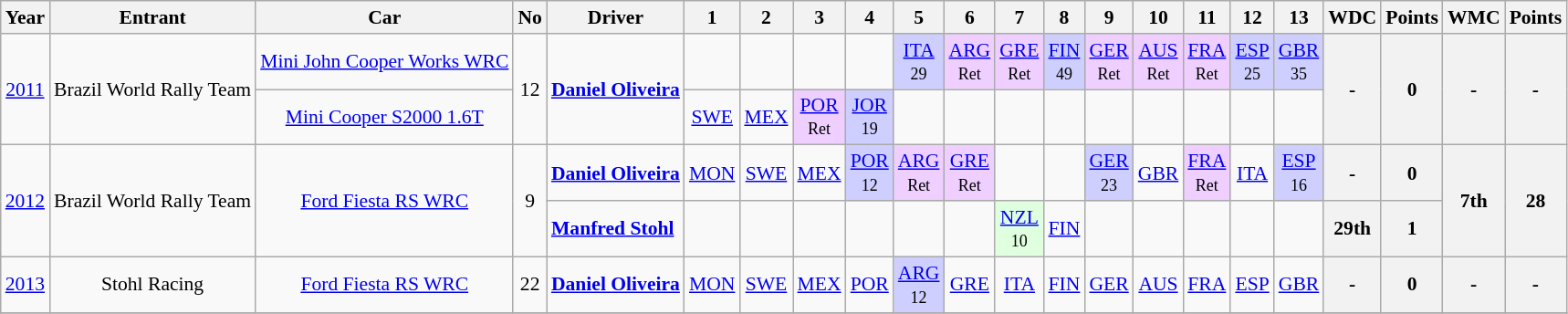<table class="wikitable" style="text-align:center; font-size:90%">
<tr>
<th>Year</th>
<th>Entrant</th>
<th>Car</th>
<th>No</th>
<th>Driver</th>
<th>1</th>
<th>2</th>
<th>3</th>
<th>4</th>
<th>5</th>
<th>6</th>
<th>7</th>
<th>8</th>
<th>9</th>
<th>10</th>
<th>11</th>
<th>12</th>
<th>13</th>
<th>WDC</th>
<th>Points</th>
<th>WMC</th>
<th>Points</th>
</tr>
<tr>
<td rowspan="2"><a href='#'>2011</a></td>
<td rowspan="2">Brazil World Rally Team</td>
<td rowspan="1"><a href='#'>Mini John Cooper Works WRC</a></td>
<td rowspan="2">12</td>
<td rowspan="2" align="left"> <strong><a href='#'>Daniel Oliveira</a></strong></td>
<td></td>
<td></td>
<td></td>
<td></td>
<td style="background:#CFCFFF;"><a href='#'>ITA</a><br><small>29</small></td>
<td style="background:#EFCFFF;"><a href='#'>ARG</a><br><small>Ret</small></td>
<td style="background:#EFCFFF;"><a href='#'>GRE</a><br><small>Ret</small></td>
<td style="background:#CFCFFF;"><a href='#'>FIN</a><br><small>49</small></td>
<td style="background:#EFCFFF;"><a href='#'>GER</a><br><small>Ret</small></td>
<td style="background:#EFCFFF;"><a href='#'>AUS</a><br><small>Ret</small></td>
<td style="background:#EFCFFF;"><a href='#'>FRA</a><br><small>Ret</small></td>
<td style="background:#CFCFFF;"><a href='#'>ESP</a><br><small>25</small></td>
<td style="background:#CFCFFF;"><a href='#'>GBR</a><br><small>35</small></td>
<th rowspan="2">-</th>
<th rowspan="2">0</th>
<th rowspan="2">-</th>
<th rowspan="2">-</th>
</tr>
<tr>
<td rowspan="1"><a href='#'>Mini Cooper S2000 1.6T</a></td>
<td><a href='#'>SWE</a></td>
<td><a href='#'>MEX</a></td>
<td style="background:#EFCFFF;"><a href='#'>POR</a><br><small>Ret</small></td>
<td style="background:#CFCFFF;"><a href='#'>JOR</a><br><small>19</small></td>
<td></td>
<td></td>
<td></td>
<td></td>
<td></td>
<td></td>
<td></td>
<td></td>
<td></td>
</tr>
<tr>
<td rowspan="2"><a href='#'>2012</a></td>
<td rowspan="2">Brazil World Rally Team</td>
<td rowspan="2"><a href='#'>Ford Fiesta RS WRC</a></td>
<td rowspan="2">9</td>
<td rowspan="1" align="left"> <strong><a href='#'>Daniel Oliveira</a></strong></td>
<td><a href='#'>MON</a></td>
<td><a href='#'>SWE</a></td>
<td><a href='#'>MEX</a></td>
<td style="background:#CFCFFF;"><a href='#'>POR</a><br><small>12</small></td>
<td style="background:#EFCFFF;"><a href='#'>ARG</a><br><small>Ret</small></td>
<td style="background:#EFCFFF;"><a href='#'>GRE</a><br><small>Ret</small></td>
<td></td>
<td></td>
<td style="background:#CFCFFF;"><a href='#'>GER</a><br><small>23</small></td>
<td><a href='#'>GBR</a></td>
<td style="background:#EFCFFF;"><a href='#'>FRA</a><br><small>Ret</small></td>
<td><a href='#'>ITA</a></td>
<td style="background:#CFCFFF;"><a href='#'>ESP</a><br><small>16</small></td>
<th>-</th>
<th>0</th>
<th rowspan="2">7th</th>
<th rowspan="2">28</th>
</tr>
<tr>
<td rowspan="1" align="left"> <strong><a href='#'>Manfred Stohl</a></strong></td>
<td></td>
<td></td>
<td></td>
<td></td>
<td></td>
<td></td>
<td style="background:#DFFFDF;"><a href='#'>NZL</a><br><small>10</small></td>
<td><a href='#'>FIN</a></td>
<td></td>
<td></td>
<td></td>
<td></td>
<td></td>
<th>29th</th>
<th>1</th>
</tr>
<tr>
<td rowspan="1"><a href='#'>2013</a></td>
<td rowspan="1">Stohl Racing</td>
<td rowspan="1"><a href='#'>Ford Fiesta RS WRC</a></td>
<td rowspan="1">22</td>
<td rowspan="1" align="left"> <strong><a href='#'>Daniel Oliveira</a></strong></td>
<td><a href='#'>MON</a></td>
<td><a href='#'>SWE</a></td>
<td><a href='#'>MEX</a></td>
<td><a href='#'>POR</a></td>
<td style="background:#CFCFFF;"><a href='#'>ARG</a><br><small>12</small></td>
<td><a href='#'>GRE</a></td>
<td><a href='#'>ITA</a></td>
<td><a href='#'>FIN</a></td>
<td><a href='#'>GER</a></td>
<td><a href='#'>AUS</a></td>
<td><a href='#'>FRA</a></td>
<td><a href='#'>ESP</a></td>
<td><a href='#'>GBR</a></td>
<th>-</th>
<th>0</th>
<th>-</th>
<th>-</th>
</tr>
<tr>
</tr>
</table>
